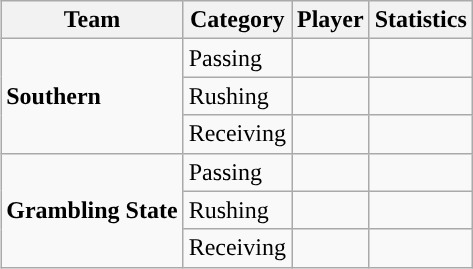<table class="wikitable" style="float: right;">
<tr>
<th>Team</th>
<th>Category</th>
<th>Player</th>
<th>Statistics</th>
</tr>
<tr>
<td rowspan=3><strong>Southern</strong></td>
<td>Passing</td>
<td></td>
<td></td>
</tr>
<tr>
<td>Rushing</td>
<td></td>
<td></td>
</tr>
<tr>
<td>Receiving</td>
<td></td>
<td></td>
</tr>
<tr>
<td rowspan=3><strong>Grambling State</strong></td>
<td>Passing</td>
<td></td>
<td></td>
</tr>
<tr>
<td>Rushing</td>
<td></td>
<td></td>
</tr>
<tr>
<td>Receiving</td>
<td></td>
<td></td>
</tr>
</table>
